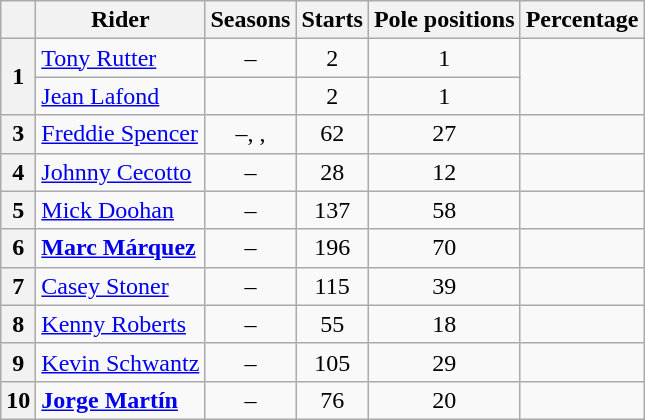<table class="wikitable" style="text-align:center">
<tr>
<th></th>
<th>Rider</th>
<th>Seasons</th>
<th>Starts</th>
<th>Pole positions</th>
<th>Percentage</th>
</tr>
<tr>
<th rowspan=2>1</th>
<td align=left> <a href='#'>Tony Rutter</a></td>
<td>–</td>
<td>2</td>
<td>1</td>
<td rowspan=2></td>
</tr>
<tr>
<td align=left> <a href='#'>Jean Lafond</a></td>
<td></td>
<td>2</td>
<td>1</td>
</tr>
<tr>
<th>3</th>
<td align=left> <a href='#'>Freddie Spencer</a></td>
<td>–, , </td>
<td>62</td>
<td>27</td>
<td></td>
</tr>
<tr>
<th>4</th>
<td align=left> <a href='#'>Johnny Cecotto</a></td>
<td>–</td>
<td>28</td>
<td>12</td>
<td></td>
</tr>
<tr>
<th>5</th>
<td align=left> <a href='#'>Mick Doohan</a></td>
<td>–</td>
<td>137</td>
<td>58</td>
<td></td>
</tr>
<tr>
<th>6</th>
<td align=left> <strong><a href='#'>Marc Márquez</a></strong></td>
<td>–</td>
<td>196</td>
<td>70</td>
<td></td>
</tr>
<tr>
<th>7</th>
<td align=left> <a href='#'>Casey Stoner</a></td>
<td>–</td>
<td>115</td>
<td>39</td>
<td></td>
</tr>
<tr>
<th>8</th>
<td align=left> <a href='#'>Kenny Roberts</a></td>
<td>–</td>
<td>55</td>
<td>18</td>
<td></td>
</tr>
<tr>
<th>9</th>
<td align=left> <a href='#'>Kevin Schwantz</a></td>
<td>–</td>
<td>105</td>
<td>29</td>
<td></td>
</tr>
<tr>
<th>10</th>
<td align=left> <strong><a href='#'>Jorge Martín</a></strong></td>
<td>–</td>
<td>76</td>
<td>20</td>
<td></td>
</tr>
</table>
